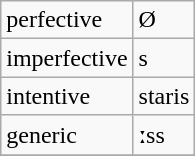<table class="wikitable">
<tr>
<td>perfective</td>
<td>Ø</td>
</tr>
<tr>
<td>imperfective</td>
<td>s</td>
</tr>
<tr>
<td>intentive</td>
<td>staris</td>
</tr>
<tr>
<td>generic</td>
<td>ːss</td>
</tr>
<tr>
</tr>
</table>
